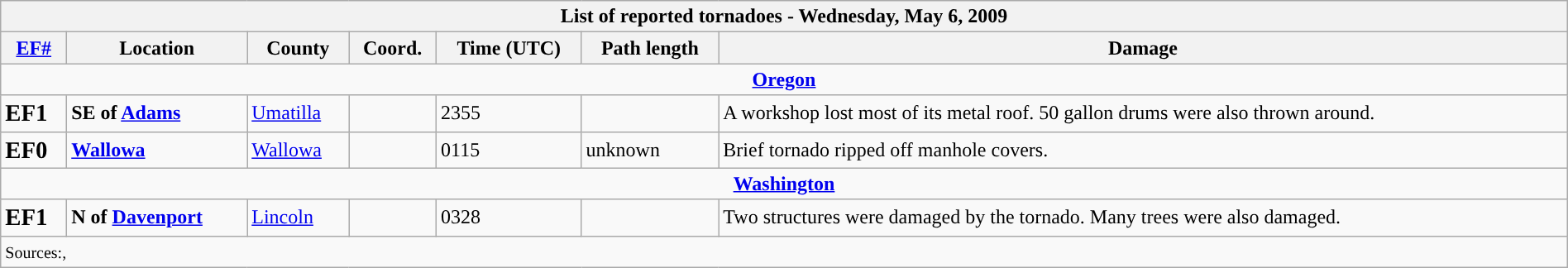<table class="wikitable collapsible" width="100%">
<tr>
<th colspan="7">List of reported tornadoes - Wednesday, May 6, 2009</th>
</tr>
<tr>
<th><a href='#'>EF#</a></th>
<th>Location</th>
<th>County</th>
<th>Coord.</th>
<th>Time (UTC)</th>
<th>Path length</th>
<th>Damage</th>
</tr>
<tr>
<td colspan="7" align=center><strong><a href='#'>Oregon</a></strong></td>
</tr>
<tr>
<td><big><strong>EF1</strong></big></td>
<td><strong>SE of <a href='#'>Adams</a></strong></td>
<td><a href='#'>Umatilla</a></td>
<td></td>
<td>2355</td>
<td></td>
<td>A workshop lost most of its metal roof. 50 gallon drums were also thrown around.</td>
</tr>
<tr>
<td><big><strong>EF0</strong></big></td>
<td><strong><a href='#'>Wallowa</a></strong></td>
<td><a href='#'>Wallowa</a></td>
<td></td>
<td>0115</td>
<td>unknown</td>
<td>Brief tornado ripped off manhole covers.</td>
</tr>
<tr>
<td colspan="7" align=center><strong><a href='#'>Washington</a></strong></td>
</tr>
<tr>
<td><big><strong>EF1</strong></big></td>
<td><strong>N of <a href='#'>Davenport</a></strong></td>
<td><a href='#'>Lincoln</a></td>
<td></td>
<td>0328</td>
<td></td>
<td>Two structures were damaged by the tornado. Many trees were also damaged.</td>
</tr>
<tr>
<td colspan="7"><small>Sources:, </small></td>
</tr>
</table>
